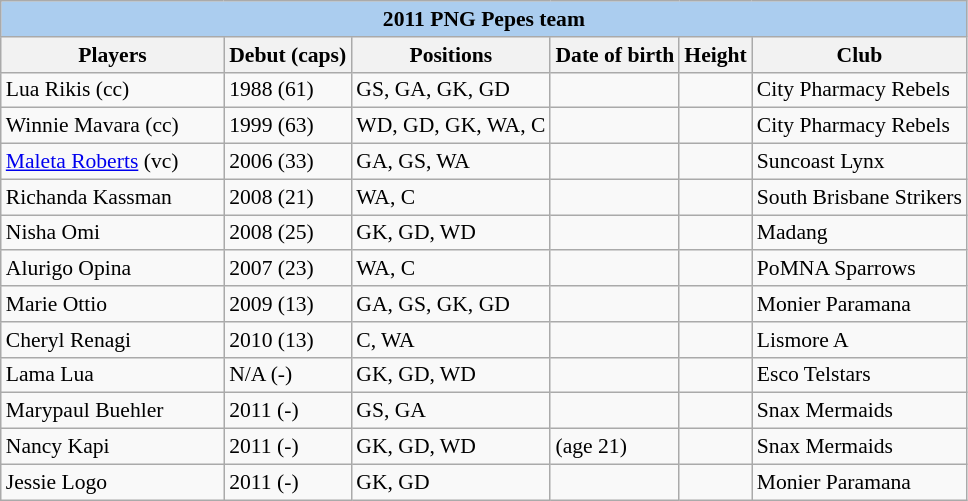<table class=wikitable style=font-size:90%>
<tr>
<td colspan=6 bgcolor=#ABCDEF align=center><strong>2011 PNG Pepes team</strong></td>
</tr>
<tr>
<th>Players</th>
<th>Debut (caps)</th>
<th>Positions</th>
<th>Date of birth</th>
<th>Height</th>
<th>Club</th>
</tr>
<tr>
<td>Lua Rikis (cc)</td>
<td>1988 (61)</td>
<td>GS, GA, GK, GD</td>
<td></td>
<td></td>
<td>City Pharmacy Rebels</td>
</tr>
<tr>
<td>Winnie Mavara (cc)</td>
<td>1999 (63)</td>
<td>WD, GD, GK, WA, C</td>
<td></td>
<td></td>
<td>City Pharmacy Rebels</td>
</tr>
<tr>
<td style=padding-right:30px><a href='#'>Maleta Roberts</a> (vc)</td>
<td>2006 (33)</td>
<td>GA, GS, WA</td>
<td></td>
<td></td>
<td>Suncoast Lynx</td>
</tr>
<tr>
<td>Richanda Kassman</td>
<td>2008 (21)</td>
<td>WA, C</td>
<td></td>
<td></td>
<td>South Brisbane Strikers</td>
</tr>
<tr>
<td>Nisha Omi</td>
<td>2008 (25)</td>
<td>GK, GD, WD</td>
<td></td>
<td></td>
<td>Madang</td>
</tr>
<tr>
<td>Alurigo Opina</td>
<td>2007 (23)</td>
<td>WA, C</td>
<td></td>
<td></td>
<td>PoMNA Sparrows</td>
</tr>
<tr>
<td>Marie Ottio</td>
<td>2009 (13)</td>
<td>GA, GS, GK, GD</td>
<td></td>
<td></td>
<td>Monier Paramana</td>
</tr>
<tr>
<td>Cheryl Renagi</td>
<td>2010 (13)</td>
<td>C, WA</td>
<td></td>
<td></td>
<td>Lismore A</td>
</tr>
<tr>
<td>Lama Lua</td>
<td>N/A (-)</td>
<td>GK, GD, WD</td>
<td></td>
<td></td>
<td>Esco Telstars</td>
</tr>
<tr>
<td>Marypaul Buehler</td>
<td>2011 (-)</td>
<td>GS, GA</td>
<td></td>
<td></td>
<td>Snax Mermaids</td>
</tr>
<tr>
<td>Nancy Kapi</td>
<td>2011 (-)</td>
<td>GK, GD, WD</td>
<td>(age 21)</td>
<td></td>
<td>Snax Mermaids</td>
</tr>
<tr>
<td>Jessie Logo</td>
<td>2011 (-)</td>
<td>GK, GD</td>
<td></td>
<td></td>
<td>Monier Paramana</td>
</tr>
</table>
